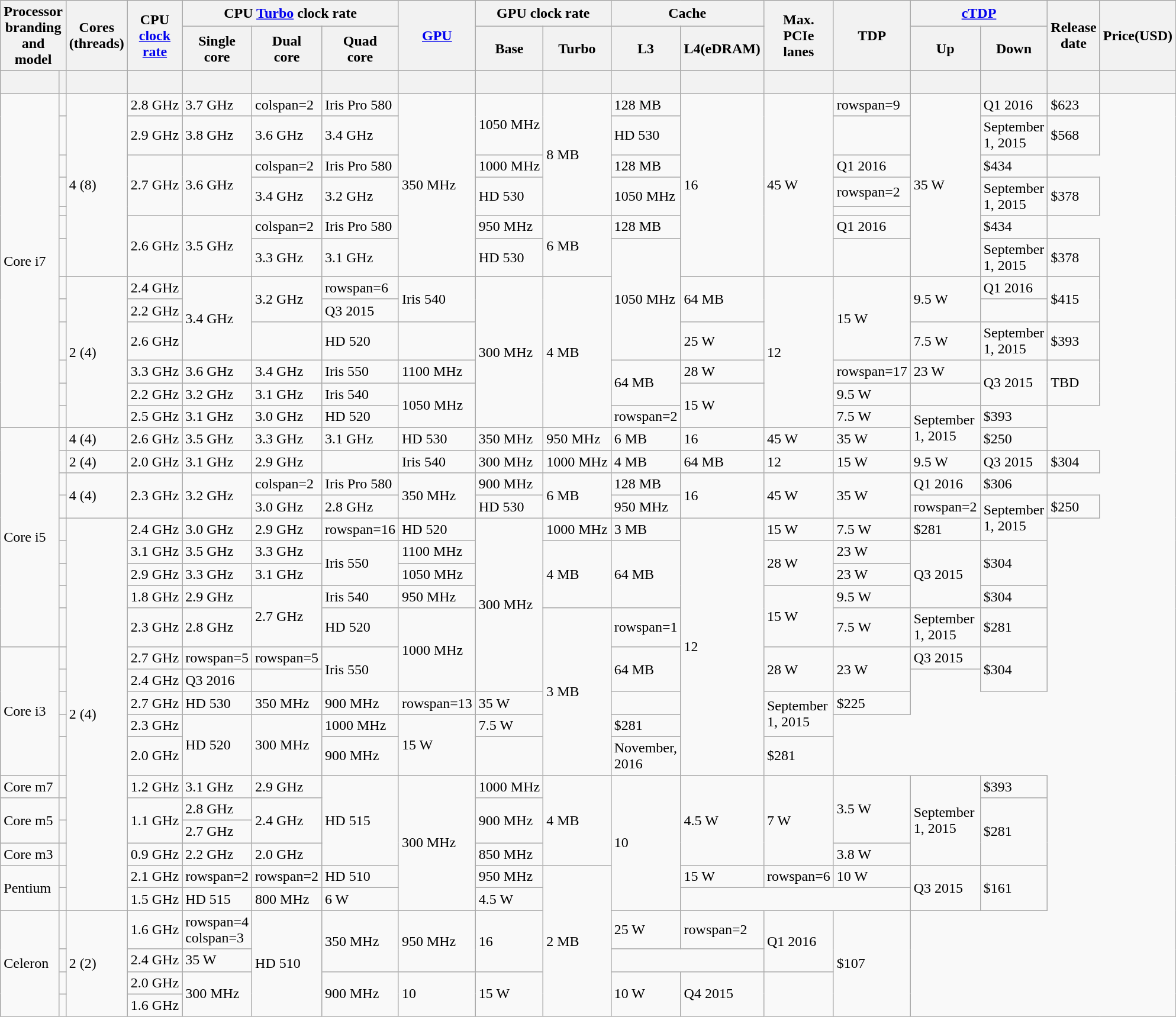<table class="wikitable sortable mw-datatable" style=text-align: center;>
<tr>
<th rowspan=2 colspan=2>Processor<br>branding and<br>model</th>
<th rowspan=2>Cores<br>(threads)</th>
<th rowspan=2>CPU<br><a href='#'>clock<br>rate</a></th>
<th colspan=3>CPU <a href='#'>Turbo</a> clock rate</th>
<th rowspan=2><a href='#'>GPU</a></th>
<th colspan=2>GPU clock rate</th>
<th colspan="2">Cache</th>
<th rowspan=2>Max.<br>PCIe<br>lanes</th>
<th rowspan=2 data-sort-type=number>TDP</th>
<th colspan=2><a href='#'>cTDP</a></th>
<th rowspan=2>Release date</th>
<th rowspan=2>Price(USD)</th>
</tr>
<tr>
<th>Single<br>core</th>
<th>Dual<br>core </th>
<th>Quad<br>core </th>
<th>Base</th>
<th>Turbo</th>
<th>L3</th>
<th>L4(eDRAM)</th>
<th data-sort-type="number">Up</th>
<th data-sort-type=number>Down</th>
</tr>
<tr>
<th style="background-position:center"><br></th>
<th style="background-position:center"></th>
<th style="background-position:center"></th>
<th style="background-position:center"></th>
<th style="background-position:center"></th>
<th style="background-position:center"></th>
<th style="background-position:center"></th>
<th style="background-position:center"></th>
<th style="background-position:center"></th>
<th style="background-position:center"></th>
<th style="background-position:center"></th>
<th style="background-position:center"></th>
<th style="background-position:center"></th>
<th style="background-position:center"></th>
<th style="background-position:center"></th>
<th style="background-position:center"></th>
<th style="background-position:center"></th>
<th style="background-position:center"></th>
</tr>
<tr>
<td rowspan=13>Core i7</td>
<td></td>
<td rowspan=7>4 (8)</td>
<td>2.8 GHz</td>
<td>3.7 GHz</td>
<td>colspan=2 </td>
<td>Iris Pro 580</td>
<td rowspan=7>350 MHz</td>
<td rowspan=2>1050 MHz</td>
<td rowspan=5>8 MB</td>
<td>128 MB</td>
<td rowspan=7>16</td>
<td rowspan=7>45 W</td>
<td>rowspan=9 </td>
<td rowspan=7>35 W</td>
<td>Q1 2016</td>
<td>$623</td>
</tr>
<tr>
<td><strong></strong></td>
<td>2.9 GHz</td>
<td>3.8 GHz</td>
<td>3.6 GHz</td>
<td>3.4 GHz</td>
<td>HD 530</td>
<td></td>
<td>September 1, 2015</td>
<td>$568</td>
</tr>
<tr>
<td></td>
<td rowspan=3>2.7 GHz</td>
<td rowspan=3>3.6 GHz</td>
<td>colspan=2 </td>
<td>Iris Pro 580</td>
<td>1000 MHz</td>
<td>128 MB</td>
<td>Q1 2016</td>
<td>$434</td>
</tr>
<tr>
<td><strong></strong></td>
<td rowspan=2>3.4 GHz</td>
<td rowspan=2>3.2 GHz</td>
<td rowspan=2>HD 530</td>
<td rowspan=2>1050 MHz</td>
<td>rowspan=2 </td>
<td rowspan=2>September 1, 2015</td>
<td rowspan=2>$378</td>
</tr>
<tr>
<td><strong></strong></td>
</tr>
<tr>
<td></td>
<td rowspan=2>2.6 GHz</td>
<td rowspan=2>3.5 GHz</td>
<td>colspan=2 </td>
<td>Iris Pro 580</td>
<td>950 MHz</td>
<td rowspan=2>6 MB</td>
<td>128 MB</td>
<td>Q1 2016</td>
<td>$434</td>
</tr>
<tr>
<td><strong></strong></td>
<td>3.3 GHz</td>
<td>3.1 GHz</td>
<td>HD 530</td>
<td rowspan=4>1050 MHz</td>
<td></td>
<td>September 1, 2015</td>
<td>$378</td>
</tr>
<tr>
<td><strong></strong></td>
<td rowspan=6>2 (4)</td>
<td>2.4 GHz</td>
<td rowspan=3>3.4 GHz</td>
<td rowspan=2>3.2 GHz</td>
<td>rowspan=6 </td>
<td rowspan=2>Iris 540</td>
<td rowspan=6>300 MHz</td>
<td rowspan=6>4 MB</td>
<td rowspan=2>64 MB</td>
<td rowspan=6>12</td>
<td rowspan=3>15 W</td>
<td rowspan=2>9.5 W</td>
<td>Q1 2016</td>
<td rowspan=2>$415</td>
</tr>
<tr>
<td><strong></strong></td>
<td>2.2 GHz</td>
<td>Q3 2015</td>
</tr>
<tr>
<td><strong></strong></td>
<td>2.6 GHz</td>
<td></td>
<td>HD 520</td>
<td></td>
<td>25 W</td>
<td>7.5 W</td>
<td>September 1, 2015</td>
<td>$393</td>
</tr>
<tr>
<td><strong></strong></td>
<td>3.3 GHz</td>
<td>3.6 GHz</td>
<td>3.4 GHz</td>
<td>Iris 550</td>
<td>1100 MHz</td>
<td rowspan=2>64 MB</td>
<td>28 W</td>
<td>rowspan=17 </td>
<td>23 W</td>
<td rowspan=2>Q3 2015</td>
<td rowspan=2>TBD</td>
</tr>
<tr>
<td><strong></strong></td>
<td>2.2 GHz</td>
<td>3.2 GHz</td>
<td>3.1 GHz</td>
<td>Iris 540</td>
<td rowspan=2>1050 MHz</td>
<td rowspan=2>15 W</td>
<td>9.5 W</td>
</tr>
<tr>
<td><strong></strong></td>
<td>2.5 GHz</td>
<td>3.1 GHz</td>
<td>3.0 GHz</td>
<td>HD 520</td>
<td>rowspan=2 </td>
<td>7.5 W</td>
<td rowspan=2>September 1, 2015</td>
<td>$393</td>
</tr>
<tr>
<td rowspan=9>Core i5</td>
<td><strong></strong></td>
<td>4 (4)</td>
<td>2.6 GHz</td>
<td>3.5 GHz</td>
<td>3.3 GHz</td>
<td>3.1 GHz</td>
<td>HD 530</td>
<td>350 MHz</td>
<td>950 MHz</td>
<td>6 MB</td>
<td>16</td>
<td>45 W</td>
<td>35 W</td>
<td>$250</td>
</tr>
<tr>
<td><strong></strong></td>
<td>2 (4)</td>
<td>2.0 GHz</td>
<td>3.1 GHz</td>
<td>2.9 GHz</td>
<td></td>
<td>Iris 540</td>
<td>300 MHz</td>
<td>1000 MHz</td>
<td>4 MB</td>
<td>64 MB</td>
<td>12</td>
<td>15 W</td>
<td>9.5 W</td>
<td>Q3 2015</td>
<td>$304</td>
</tr>
<tr>
<td></td>
<td rowspan=2>4 (4)</td>
<td rowspan=2>2.3 GHz</td>
<td rowspan=2>3.2 GHz</td>
<td>colspan=2 </td>
<td>Iris Pro 580</td>
<td rowspan=2>350 MHz</td>
<td>900 MHz</td>
<td rowspan=2>6 MB</td>
<td>128 MB</td>
<td rowspan=2>16</td>
<td rowspan=2>45 W</td>
<td rowspan=2>35 W</td>
<td>Q1 2016</td>
<td>$306</td>
</tr>
<tr>
<td><strong></strong></td>
<td>3.0 GHz</td>
<td>2.8 GHz</td>
<td>HD 530</td>
<td>950 MHz</td>
<td>rowspan=2 </td>
<td rowspan=2>September 1, 2015</td>
<td>$250</td>
</tr>
<tr>
<td><strong></strong></td>
<td rowspan=16>2 (4)</td>
<td>2.4 GHz</td>
<td>3.0 GHz</td>
<td>2.9 GHz</td>
<td>rowspan=16 </td>
<td>HD 520</td>
<td rowspan=7>300 MHz</td>
<td>1000 MHz</td>
<td>3 MB</td>
<td rowspan=10>12</td>
<td>15 W</td>
<td>7.5 W</td>
<td>$281</td>
</tr>
<tr>
<td><strong></strong></td>
<td>3.1 GHz</td>
<td>3.5 GHz</td>
<td>3.3 GHz</td>
<td rowspan=2>Iris 550</td>
<td>1100 MHz</td>
<td rowspan=3>4 MB</td>
<td rowspan=3>64 MB</td>
<td rowspan=2>28 W</td>
<td>23 W</td>
<td rowspan=3>Q3 2015</td>
<td rowspan=2>$304</td>
</tr>
<tr>
<td><strong></strong></td>
<td>2.9 GHz</td>
<td>3.3 GHz</td>
<td>3.1 GHz</td>
<td>1050 MHz</td>
<td>23 W</td>
</tr>
<tr>
<td><strong></strong></td>
<td>1.8 GHz</td>
<td>2.9 GHz</td>
<td rowspan=2>2.7 GHz</td>
<td>Iris 540</td>
<td>950 MHz</td>
<td rowspan=2>15 W</td>
<td>9.5 W</td>
<td>$304</td>
</tr>
<tr>
<td><strong></strong></td>
<td>2.3 GHz</td>
<td>2.8 GHz</td>
<td>HD 520</td>
<td rowspan=3>1000 MHz</td>
<td rowspan=6>3 MB</td>
<td>rowspan=1 </td>
<td>7.5 W</td>
<td>September 1, 2015</td>
<td>$281</td>
</tr>
<tr>
<td rowspan=5>Core i3</td>
<td><strong></strong></td>
<td>2.7 GHz</td>
<td>rowspan=5 </td>
<td>rowspan=5 </td>
<td rowspan=2>Iris 550</td>
<td rowspan=2>64 MB</td>
<td rowspan=2>28 W</td>
<td rowspan=2>23 W</td>
<td>Q3 2015</td>
<td rowspan=2>$304</td>
</tr>
<tr>
<td><strong></strong></td>
<td>2.4 GHz</td>
<td>Q3 2016</td>
</tr>
<tr>
<td><strong></strong></td>
<td>2.7 GHz</td>
<td>HD 530</td>
<td>350 MHz</td>
<td>900 MHz</td>
<td>rowspan=13 </td>
<td>35 W</td>
<td></td>
<td rowspan=2>September 1, 2015</td>
<td>$225</td>
</tr>
<tr>
<td><strong></strong></td>
<td>2.3 GHz</td>
<td rowspan=2>HD 520</td>
<td rowspan=2>300 MHz</td>
<td>1000 MHz</td>
<td rowspan=2>15 W</td>
<td>7.5 W</td>
<td>$281</td>
</tr>
<tr>
<td><strong></strong></td>
<td>2.0 GHz</td>
<td>900 MHz</td>
<td></td>
<td>November, 2016</td>
<td>$281</td>
</tr>
<tr>
<td>Core m7</td>
<td><strong></strong></td>
<td>1.2 GHz</td>
<td>3.1 GHz</td>
<td>2.9 GHz</td>
<td rowspan=4>HD 515</td>
<td rowspan=6>300 MHz</td>
<td>1000 MHz</td>
<td rowspan=4>4 MB</td>
<td rowspan=6>10</td>
<td rowspan=4>4.5 W</td>
<td rowspan=4>7 W</td>
<td rowspan=3>3.5 W</td>
<td rowspan=4>September 1, 2015</td>
<td>$393</td>
</tr>
<tr>
<td rowspan=2>Core m5</td>
<td><strong></strong></td>
<td rowspan=2>1.1 GHz</td>
<td>2.8 GHz</td>
<td rowspan=2>2.4 GHz</td>
<td rowspan=2>900 MHz</td>
<td rowspan=3>$281</td>
</tr>
<tr>
<td><strong></strong></td>
<td>2.7 GHz</td>
</tr>
<tr>
<td>Core m3</td>
<td><strong></strong></td>
<td>0.9 GHz</td>
<td>2.2 GHz</td>
<td>2.0 GHz</td>
<td>850 MHz</td>
<td>3.8 W</td>
</tr>
<tr>
<td rowspan=2>Pentium</td>
<td><strong></strong></td>
<td>2.1 GHz</td>
<td>rowspan=2 </td>
<td>rowspan=2 </td>
<td>HD 510</td>
<td>950 MHz</td>
<td rowspan=6>2 MB</td>
<td>15 W</td>
<td>rowspan=6 </td>
<td>10 W</td>
<td rowspan=2>Q3 2015</td>
<td rowspan=2>$161</td>
</tr>
<tr>
<td><strong></strong></td>
<td>1.5 GHz</td>
<td>HD 515</td>
<td>800 MHz</td>
<td>6 W</td>
<td>4.5 W</td>
</tr>
<tr>
<td rowspan=4>Celeron</td>
<td></td>
<td rowspan=4>2 (2)</td>
<td>1.6 GHz</td>
<td>rowspan=4 colspan=3 </td>
<td rowspan=4>HD 510</td>
<td rowspan=2>350 MHz</td>
<td rowspan=2>950 MHz</td>
<td rowspan=2>16</td>
<td>25 W</td>
<td>rowspan=2 </td>
<td rowspan=2>Q1 2016</td>
<td rowspan=4>$107</td>
</tr>
<tr>
<td></td>
<td>2.4 GHz</td>
<td>35 W</td>
</tr>
<tr>
<td></td>
<td>2.0 GHz</td>
<td rowspan=2>300 MHz</td>
<td rowspan=2>900 MHz</td>
<td rowspan=2>10</td>
<td rowspan=2>15 W</td>
<td rowspan=2>10 W</td>
<td rowspan=2>Q4 2015</td>
</tr>
<tr>
<td></td>
<td>1.6 GHz</td>
</tr>
</table>
